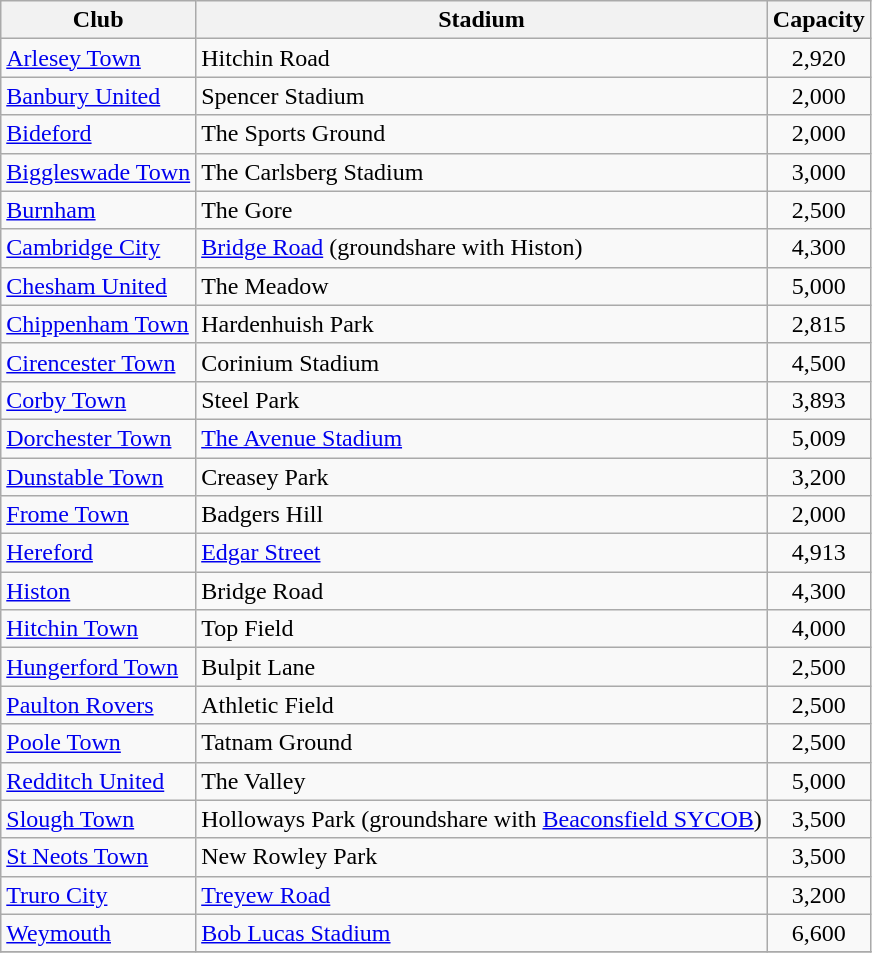<table class="wikitable sortable">
<tr>
<th>Club</th>
<th>Stadium</th>
<th>Capacity</th>
</tr>
<tr>
<td><a href='#'>Arlesey Town</a></td>
<td>Hitchin Road</td>
<td align="center">2,920</td>
</tr>
<tr>
<td><a href='#'>Banbury United</a></td>
<td>Spencer Stadium</td>
<td align="center">2,000</td>
</tr>
<tr>
<td><a href='#'>Bideford</a></td>
<td>The Sports Ground</td>
<td align="center">2,000</td>
</tr>
<tr>
<td><a href='#'>Biggleswade Town</a></td>
<td>The Carlsberg Stadium</td>
<td align="center">3,000</td>
</tr>
<tr>
<td><a href='#'>Burnham</a></td>
<td>The Gore</td>
<td align="center">2,500</td>
</tr>
<tr>
<td><a href='#'>Cambridge City</a></td>
<td><a href='#'>Bridge Road</a> (groundshare with Histon)</td>
<td align="center">4,300</td>
</tr>
<tr>
<td><a href='#'>Chesham United</a></td>
<td>The Meadow</td>
<td align="center">5,000</td>
</tr>
<tr>
<td><a href='#'>Chippenham Town</a></td>
<td>Hardenhuish Park</td>
<td align="center">2,815</td>
</tr>
<tr>
<td><a href='#'>Cirencester Town</a></td>
<td>Corinium Stadium</td>
<td align="center">4,500</td>
</tr>
<tr>
<td><a href='#'>Corby Town</a></td>
<td>Steel Park</td>
<td align="center">3,893</td>
</tr>
<tr>
<td><a href='#'>Dorchester Town</a></td>
<td><a href='#'>The Avenue Stadium</a></td>
<td align="center">5,009</td>
</tr>
<tr>
<td><a href='#'>Dunstable Town</a></td>
<td>Creasey Park</td>
<td align="center">3,200</td>
</tr>
<tr>
<td><a href='#'>Frome Town</a></td>
<td>Badgers Hill</td>
<td align="center">2,000</td>
</tr>
<tr>
<td><a href='#'>Hereford</a></td>
<td><a href='#'>Edgar Street</a></td>
<td align="center">4,913</td>
</tr>
<tr>
<td><a href='#'>Histon</a></td>
<td>Bridge Road</td>
<td align="center">4,300</td>
</tr>
<tr>
<td><a href='#'>Hitchin Town</a></td>
<td>Top Field</td>
<td align="center">4,000</td>
</tr>
<tr>
<td><a href='#'>Hungerford Town</a></td>
<td>Bulpit Lane</td>
<td align="center">2,500</td>
</tr>
<tr>
<td><a href='#'>Paulton Rovers</a></td>
<td>Athletic Field</td>
<td align="center">2,500</td>
</tr>
<tr>
<td><a href='#'>Poole Town</a></td>
<td>Tatnam Ground</td>
<td align="center">2,500</td>
</tr>
<tr>
<td><a href='#'>Redditch United</a></td>
<td>The Valley</td>
<td align="center">5,000</td>
</tr>
<tr>
<td><a href='#'>Slough Town</a></td>
<td>Holloways Park (groundshare with <a href='#'>Beaconsfield SYCOB</a>)</td>
<td align="center">3,500</td>
</tr>
<tr>
<td><a href='#'>St Neots Town</a></td>
<td>New Rowley Park</td>
<td align="center">3,500</td>
</tr>
<tr>
<td><a href='#'>Truro City</a></td>
<td><a href='#'>Treyew Road</a></td>
<td align="center">3,200</td>
</tr>
<tr>
<td><a href='#'>Weymouth</a></td>
<td><a href='#'>Bob Lucas Stadium</a></td>
<td align="center">6,600</td>
</tr>
<tr>
</tr>
</table>
